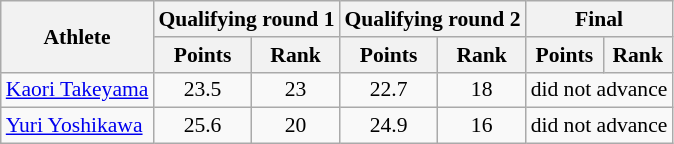<table class="wikitable" style="font-size:90%">
<tr>
<th rowspan="2">Athlete</th>
<th colspan="2">Qualifying round 1</th>
<th colspan="2">Qualifying round 2</th>
<th colspan="2">Final</th>
</tr>
<tr>
<th>Points</th>
<th>Rank</th>
<th>Points</th>
<th>Rank</th>
<th>Points</th>
<th>Rank</th>
</tr>
<tr>
<td><a href='#'>Kaori Takeyama</a></td>
<td align="center">23.5</td>
<td align="center">23</td>
<td align="center">22.7</td>
<td align="center">18</td>
<td colspan="2">did not advance</td>
</tr>
<tr>
<td><a href='#'>Yuri Yoshikawa</a></td>
<td align="center">25.6</td>
<td align="center">20</td>
<td align="center">24.9</td>
<td align="center">16</td>
<td colspan="2">did not advance</td>
</tr>
</table>
